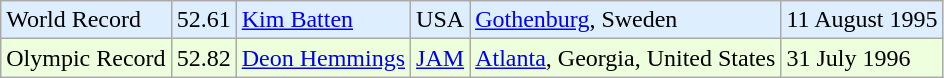<table class="wikitable">
<tr bgcolor = "ddeeff">
<td>World Record</td>
<td>52.61</td>
<td><a href='#'>Kim Batten</a></td>
<td>USA</td>
<td><a href='#'>Gothenburg</a>, Sweden</td>
<td>11 August 1995</td>
</tr>
<tr bgcolor = "eeffdd">
<td>Olympic Record</td>
<td>52.82</td>
<td><a href='#'>Deon Hemmings</a></td>
<td><a href='#'>JAM</a></td>
<td><a href='#'>Atlanta</a>, Georgia, United States</td>
<td>31 July 1996</td>
</tr>
</table>
